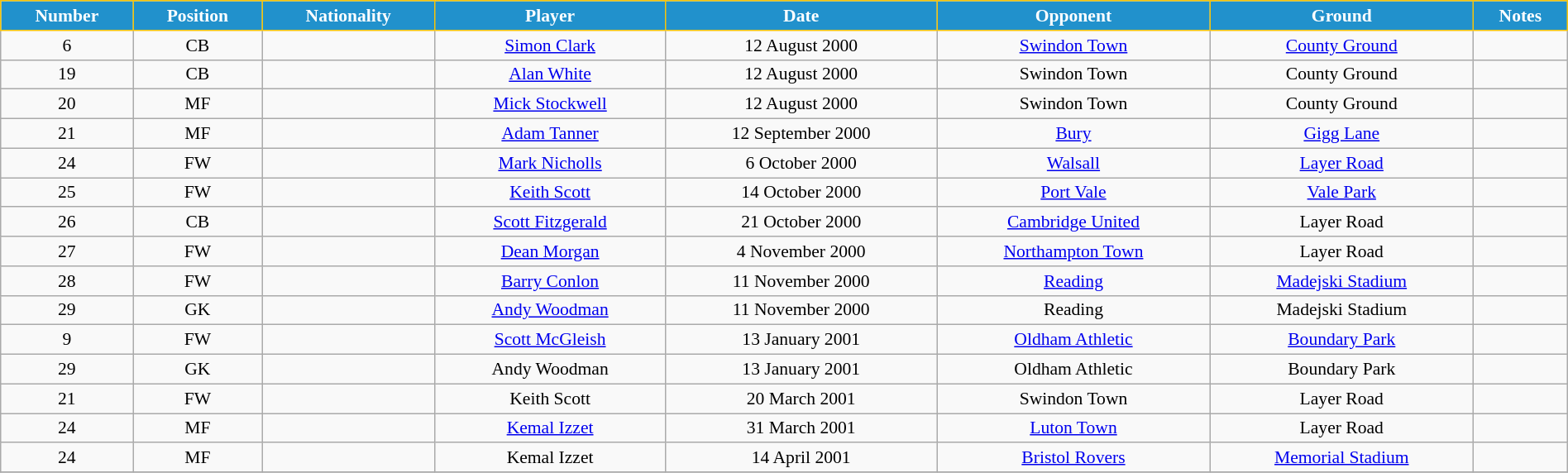<table class="wikitable" style="text-align:center; font-size:90%; width:100%;">
<tr>
<th style="background:#2191CC; color:white; border:1px solid #F7C408; text-align:center;">Number</th>
<th style="background:#2191CC; color:white; border:1px solid #F7C408; text-align:center;">Position</th>
<th style="background:#2191CC; color:white; border:1px solid #F7C408; text-align:center;">Nationality</th>
<th style="background:#2191CC; color:white; border:1px solid #F7C408; text-align:center;">Player</th>
<th style="background:#2191CC; color:white; border:1px solid #F7C408; text-align:center;">Date</th>
<th style="background:#2191CC; color:white; border:1px solid #F7C408; text-align:center;">Opponent</th>
<th style="background:#2191CC; color:white; border:1px solid #F7C408; text-align:center;">Ground</th>
<th style="background:#2191CC; color:white; border:1px solid #F7C408; text-align:center;">Notes</th>
</tr>
<tr>
<td>6</td>
<td>CB</td>
<td></td>
<td><a href='#'>Simon Clark</a></td>
<td>12 August 2000</td>
<td><a href='#'>Swindon Town</a></td>
<td><a href='#'>County Ground</a></td>
<td></td>
</tr>
<tr>
<td>19</td>
<td>CB</td>
<td></td>
<td><a href='#'>Alan White</a></td>
<td>12 August 2000</td>
<td>Swindon Town</td>
<td>County Ground</td>
<td></td>
</tr>
<tr>
<td>20</td>
<td>MF</td>
<td></td>
<td><a href='#'>Mick Stockwell</a></td>
<td>12 August 2000</td>
<td>Swindon Town</td>
<td>County Ground</td>
<td></td>
</tr>
<tr>
<td>21</td>
<td>MF</td>
<td></td>
<td><a href='#'>Adam Tanner</a></td>
<td>12 September 2000</td>
<td><a href='#'>Bury</a></td>
<td><a href='#'>Gigg Lane</a></td>
<td></td>
</tr>
<tr>
<td>24</td>
<td>FW</td>
<td></td>
<td><a href='#'>Mark Nicholls</a></td>
<td>6 October 2000</td>
<td><a href='#'>Walsall</a></td>
<td><a href='#'>Layer Road</a></td>
<td></td>
</tr>
<tr>
<td>25</td>
<td>FW</td>
<td></td>
<td><a href='#'>Keith Scott</a></td>
<td>14 October 2000</td>
<td><a href='#'>Port Vale</a></td>
<td><a href='#'>Vale Park</a></td>
<td></td>
</tr>
<tr>
<td>26</td>
<td>CB</td>
<td></td>
<td><a href='#'>Scott Fitzgerald</a></td>
<td>21 October 2000</td>
<td><a href='#'>Cambridge United</a></td>
<td>Layer Road</td>
<td></td>
</tr>
<tr>
<td>27</td>
<td>FW</td>
<td></td>
<td><a href='#'>Dean Morgan</a></td>
<td>4 November 2000</td>
<td><a href='#'>Northampton Town</a></td>
<td>Layer Road</td>
<td></td>
</tr>
<tr>
<td>28</td>
<td>FW</td>
<td></td>
<td><a href='#'>Barry Conlon</a></td>
<td>11 November 2000</td>
<td><a href='#'>Reading</a></td>
<td><a href='#'>Madejski Stadium</a></td>
<td></td>
</tr>
<tr>
<td>29</td>
<td>GK</td>
<td></td>
<td><a href='#'>Andy Woodman</a></td>
<td>11 November 2000</td>
<td>Reading</td>
<td>Madejski Stadium</td>
<td></td>
</tr>
<tr>
<td>9</td>
<td>FW</td>
<td></td>
<td><a href='#'>Scott McGleish</a></td>
<td>13 January 2001</td>
<td><a href='#'>Oldham Athletic</a></td>
<td><a href='#'>Boundary Park</a></td>
<td></td>
</tr>
<tr>
<td>29</td>
<td>GK</td>
<td></td>
<td>Andy Woodman</td>
<td>13 January 2001</td>
<td>Oldham Athletic</td>
<td>Boundary Park</td>
<td></td>
</tr>
<tr>
<td>21</td>
<td>FW</td>
<td></td>
<td>Keith Scott</td>
<td>20 March 2001</td>
<td>Swindon Town</td>
<td>Layer Road</td>
<td></td>
</tr>
<tr>
<td>24</td>
<td>MF</td>
<td></td>
<td><a href='#'>Kemal Izzet</a></td>
<td>31 March 2001</td>
<td><a href='#'>Luton Town</a></td>
<td>Layer Road</td>
<td></td>
</tr>
<tr>
<td>24</td>
<td>MF</td>
<td></td>
<td>Kemal Izzet</td>
<td>14 April 2001</td>
<td><a href='#'>Bristol Rovers</a></td>
<td><a href='#'>Memorial Stadium</a></td>
<td></td>
</tr>
<tr>
</tr>
</table>
